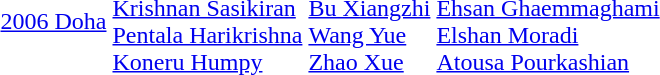<table>
<tr>
<td><a href='#'>2006 Doha</a></td>
<td><br><a href='#'>Krishnan Sasikiran</a><br><a href='#'>Pentala Harikrishna</a><br><a href='#'>Koneru Humpy</a></td>
<td><br><a href='#'>Bu Xiangzhi</a><br><a href='#'>Wang Yue</a><br><a href='#'>Zhao Xue</a></td>
<td><br><a href='#'>Ehsan Ghaemmaghami</a><br><a href='#'>Elshan Moradi</a><br><a href='#'>Atousa Pourkashian</a></td>
</tr>
</table>
